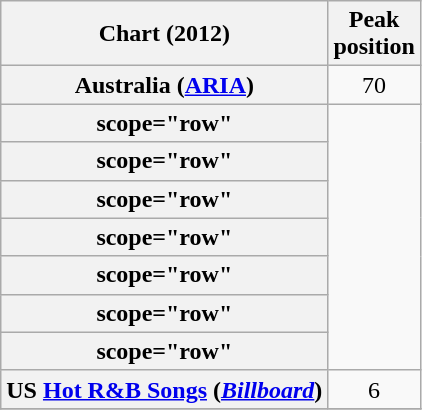<table class="wikitable sortable plainrowheaders" style="text-align:left;">
<tr>
<th scope="col">Chart (2012)</th>
<th scope="col">Peak<br>position</th>
</tr>
<tr>
<th scope="row">Australia (<a href='#'>ARIA</a>)</th>
<td align="center">70</td>
</tr>
<tr>
<th>scope="row"</th>
</tr>
<tr>
<th>scope="row"</th>
</tr>
<tr>
<th>scope="row"</th>
</tr>
<tr>
<th>scope="row"</th>
</tr>
<tr>
<th>scope="row"</th>
</tr>
<tr>
<th>scope="row" </th>
</tr>
<tr>
<th>scope="row" </th>
</tr>
<tr>
<th scope="row">US <a href='#'>Hot R&B Songs</a> (<em><a href='#'>Billboard</a></em>)</th>
<td style="text-align:center;">6</td>
</tr>
<tr>
</tr>
</table>
